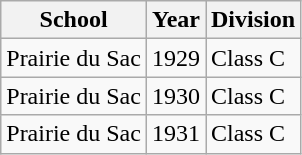<table class="wikitable">
<tr>
<th>School</th>
<th>Year</th>
<th>Division</th>
</tr>
<tr>
<td>Prairie du Sac</td>
<td>1929</td>
<td>Class C</td>
</tr>
<tr>
<td>Prairie du Sac</td>
<td>1930</td>
<td>Class C</td>
</tr>
<tr>
<td>Prairie du Sac</td>
<td>1931</td>
<td>Class C</td>
</tr>
</table>
